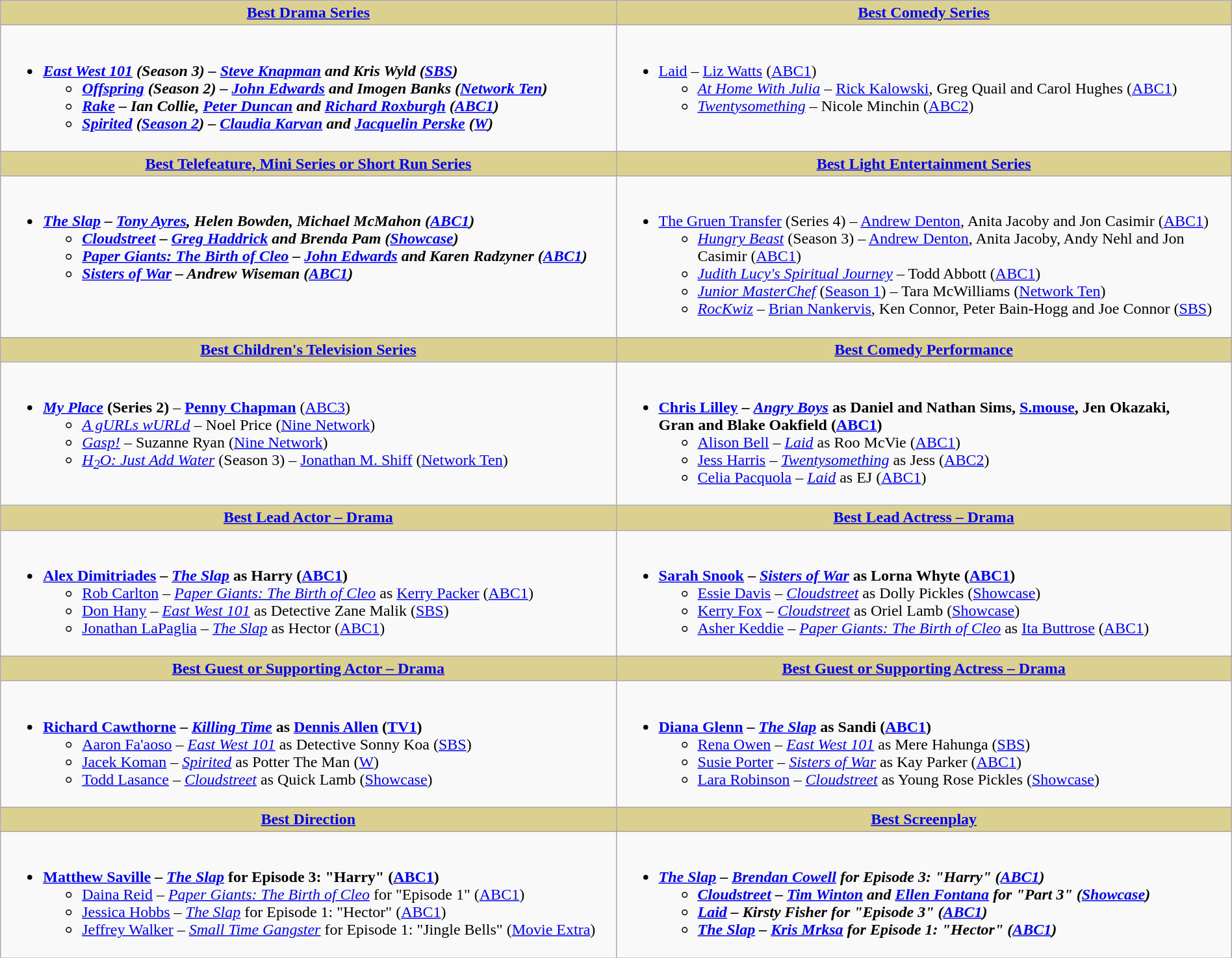<table class=wikitable style="width:100%">
<tr>
<th ! style="background:#dbd090; width:50%"><a href='#'>Best Drama Series</a></th>
<th ! style="background:#dbd090; width:50%"><a href='#'>Best Comedy Series</a></th>
</tr>
<tr>
<td valign="top"><br><ul><li><strong><em><a href='#'>East West 101</a><em> (Season 3) – <a href='#'>Steve Knapman</a> and Kris Wyld (<a href='#'>SBS</a>)<strong><ul><li></em><a href='#'>Offspring</a><em> (Season 2) – <a href='#'>John Edwards</a> and Imogen Banks (<a href='#'>Network Ten</a>)</li><li></em><a href='#'>Rake</a><em> – Ian Collie, <a href='#'>Peter Duncan</a> and <a href='#'>Richard Roxburgh</a> (<a href='#'>ABC1</a>)</li><li></em><a href='#'>Spirited</a><em> (<a href='#'>Season 2</a>) – <a href='#'>Claudia Karvan</a> and <a href='#'>Jacquelin Perske</a> (<a href='#'>W</a>)</li></ul></li></ul></td>
<td valign="top"><br><ul><li></em></strong><a href='#'>Laid</a></em> – <a href='#'>Liz Watts</a></strong> (<a href='#'>ABC1</a>)<ul><li><em><a href='#'>At Home With Julia</a></em> – <a href='#'>Rick Kalowski</a>, Greg Quail and Carol Hughes (<a href='#'>ABC1</a>)</li><li><em><a href='#'>Twentysomething</a></em> – Nicole Minchin (<a href='#'>ABC2</a>)</li></ul></li></ul></td>
</tr>
<tr>
<th ! style="background:#dbd090; width:50%"><a href='#'>Best Telefeature, Mini Series or Short Run Series</a></th>
<th ! style="background:#dbd090; width:50%"><a href='#'>Best Light Entertainment Series</a></th>
</tr>
<tr>
<td valign="top"><br><ul><li><strong><em><a href='#'>The Slap</a><em> – <a href='#'>Tony Ayres</a>, Helen Bowden, Michael McMahon (<a href='#'>ABC1</a>)<strong><ul><li></em><a href='#'>Cloudstreet</a><em> – <a href='#'>Greg Haddrick</a> and Brenda Pam (<a href='#'>Showcase</a>)</li><li></em><a href='#'>Paper Giants: The Birth of Cleo</a><em> – <a href='#'>John Edwards</a> and Karen Radzyner (<a href='#'>ABC1</a>)</li><li></em><a href='#'>Sisters of War</a><em> – Andrew Wiseman (<a href='#'>ABC1</a>)</li></ul></li></ul></td>
<td valign="top"><br><ul><li></em></strong><a href='#'>The Gruen Transfer</a></em> (Series 4) – <a href='#'>Andrew Denton</a>, Anita Jacoby and Jon Casimir (<a href='#'>ABC1</a>)</strong><ul><li><em><a href='#'>Hungry Beast</a></em> (Season 3) – <a href='#'>Andrew Denton</a>, Anita Jacoby, Andy Nehl and Jon Casimir (<a href='#'>ABC1</a>)</li><li><em><a href='#'>Judith Lucy's Spiritual Journey</a></em> – Todd Abbott (<a href='#'>ABC1</a>)</li><li><em><a href='#'>Junior MasterChef</a></em> (<a href='#'>Season 1</a>) – Tara McWilliams (<a href='#'>Network Ten</a>)</li><li><em><a href='#'>RocKwiz</a></em> – <a href='#'>Brian Nankervis</a>, Ken Connor, Peter Bain-Hogg and Joe Connor (<a href='#'>SBS</a>)</li></ul></li></ul></td>
</tr>
<tr>
<th ! style="background:#dbd090; width:50%"><a href='#'>Best Children's Television Series</a></th>
<th ! style="background:#dbd090; width:50%"><a href='#'>Best Comedy Performance</a></th>
</tr>
<tr>
<td valign="top"><br><ul><li><strong><em><a href='#'>My Place</a></em></strong> <strong>(Series 2)</strong> – <strong><a href='#'>Penny Chapman</a></strong> (<a href='#'>ABC3</a>)<ul><li><em><a href='#'>A gURLs wURLd</a></em> – Noel Price (<a href='#'>Nine Network</a>)</li><li><em><a href='#'>Gasp!</a></em> – Suzanne Ryan (<a href='#'>Nine Network</a>)</li><li><em><a href='#'>H<sub>2</sub>O: Just Add Water</a></em> (Season 3) – <a href='#'>Jonathan M. Shiff</a> (<a href='#'>Network Ten</a>)</li></ul></li></ul></td>
<td valign="top"><br><ul><li><strong><a href='#'>Chris Lilley</a> – <em><a href='#'>Angry Boys</a></em> as Daniel and Nathan Sims, <a href='#'>S.mouse</a>, Jen Okazaki,<br> Gran and Blake Oakfield (<a href='#'>ABC1</a>)</strong><ul><li><a href='#'>Alison Bell</a> – <em><a href='#'>Laid</a></em> as Roo McVie (<a href='#'>ABC1</a>)</li><li><a href='#'>Jess Harris</a> – <em><a href='#'>Twentysomething</a></em> as Jess (<a href='#'>ABC2</a>)</li><li><a href='#'>Celia Pacquola</a> – <em><a href='#'>Laid</a></em> as EJ (<a href='#'>ABC1</a>)</li></ul></li></ul></td>
</tr>
<tr>
<th ! style="background:#dbd090; width:50%"><a href='#'>Best Lead Actor – Drama</a></th>
<th ! style="background:#dbd090; width:50%"><a href='#'>Best Lead Actress – Drama</a></th>
</tr>
<tr>
<td valign="top"><br><ul><li><strong><a href='#'>Alex Dimitriades</a> – <em><a href='#'>The Slap</a></em> as Harry (<a href='#'>ABC1</a>)</strong><ul><li><a href='#'>Rob Carlton</a> – <em><a href='#'>Paper Giants: The Birth of Cleo</a></em> as <a href='#'>Kerry Packer</a> (<a href='#'>ABC1</a>)</li><li><a href='#'>Don Hany</a> – <em><a href='#'>East West 101</a></em> as Detective Zane Malik (<a href='#'>SBS</a>)</li><li><a href='#'>Jonathan LaPaglia</a> – <em><a href='#'>The Slap</a></em> as Hector (<a href='#'>ABC1</a>)</li></ul></li></ul></td>
<td valign="top"><br><ul><li><strong><a href='#'>Sarah Snook</a> – <em><a href='#'>Sisters of War</a></em> as Lorna Whyte (<a href='#'>ABC1</a>)</strong><ul><li><a href='#'>Essie Davis</a> – <em><a href='#'>Cloudstreet</a></em> as Dolly Pickles (<a href='#'>Showcase</a>)</li><li><a href='#'>Kerry Fox</a> – <em><a href='#'>Cloudstreet</a></em> as Oriel Lamb (<a href='#'>Showcase</a>)</li><li><a href='#'>Asher Keddie</a> – <em><a href='#'>Paper Giants: The Birth of Cleo</a></em> as <a href='#'>Ita Buttrose</a> (<a href='#'>ABC1</a>)</li></ul></li></ul></td>
</tr>
<tr>
<th ! style="background:#dbd090; width:50%"><a href='#'>Best Guest or Supporting Actor – Drama</a></th>
<th ! style="background:#dbd090; width:50%"><a href='#'>Best Guest or Supporting Actress – Drama</a></th>
</tr>
<tr>
<td valign="top"><br><ul><li><strong><a href='#'>Richard Cawthorne</a> – <em><a href='#'>Killing Time</a></em> as <a href='#'>Dennis Allen</a> (<a href='#'>TV1</a>)</strong><ul><li><a href='#'>Aaron Fa'aoso</a> – <em><a href='#'>East West 101</a></em> as Detective Sonny Koa (<a href='#'>SBS</a>)</li><li><a href='#'>Jacek Koman</a> – <em><a href='#'>Spirited</a></em> as Potter The Man (<a href='#'>W</a>)</li><li><a href='#'>Todd Lasance</a> – <em><a href='#'>Cloudstreet</a></em> as Quick Lamb (<a href='#'>Showcase</a>)</li></ul></li></ul></td>
<td valign="top"><br><ul><li><strong><a href='#'>Diana Glenn</a> – <em><a href='#'>The Slap</a></em> as Sandi (<a href='#'>ABC1</a>)</strong><ul><li><a href='#'>Rena Owen</a> – <em><a href='#'>East West 101</a></em> as Mere Hahunga (<a href='#'>SBS</a>)</li><li><a href='#'>Susie Porter</a> – <em><a href='#'>Sisters of War</a></em> as Kay Parker (<a href='#'>ABC1</a>)</li><li><a href='#'>Lara Robinson</a> – <em><a href='#'>Cloudstreet</a></em> as Young Rose Pickles (<a href='#'>Showcase</a>)</li></ul></li></ul></td>
</tr>
<tr>
<th ! style="background:#dbd090; width:50%"><a href='#'>Best Direction</a></th>
<th ! style="background:#dbd090; width:50%"><a href='#'>Best Screenplay</a></th>
</tr>
<tr>
<td valign="top"><br><ul><li><strong><a href='#'>Matthew Saville</a> – <em><a href='#'>The Slap</a></em> for Episode 3: "Harry" (<a href='#'>ABC1</a>)</strong><ul><li><a href='#'>Daina Reid</a> – <em><a href='#'>Paper Giants: The Birth of Cleo</a></em> for "Episode 1" (<a href='#'>ABC1</a>)</li><li><a href='#'>Jessica Hobbs</a> – <em><a href='#'>The Slap</a></em> for Episode 1: "Hector" (<a href='#'>ABC1</a>)</li><li><a href='#'>Jeffrey Walker</a> – <em><a href='#'>Small Time Gangster</a></em> for Episode 1: "Jingle Bells" (<a href='#'>Movie Extra</a>)</li></ul></li></ul></td>
<td valign="top"><br><ul><li><strong><em><a href='#'>The Slap</a><em> – <a href='#'>Brendan Cowell</a> for Episode 3: "Harry" (<a href='#'>ABC1</a>)<strong><ul><li></em><a href='#'>Cloudstreet</a><em> – <a href='#'>Tim Winton</a> and <a href='#'>Ellen Fontana</a> for "Part 3" (<a href='#'>Showcase</a>)</li><li></em><a href='#'>Laid</a><em> – Kirsty Fisher for "Episode 3" (<a href='#'>ABC1</a>)</li><li></em><a href='#'>The Slap</a><em> – <a href='#'>Kris Mrksa</a> for Episode 1: "Hector" (<a href='#'>ABC1</a>)</li></ul></li></ul></td>
</tr>
</table>
